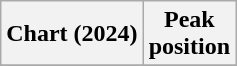<table class="wikitable sortable plainrowheaders" style="text-align:center">
<tr>
<th scope="col">Chart (2024)</th>
<th scope="col">Peak<br> position</th>
</tr>
<tr>
</tr>
</table>
